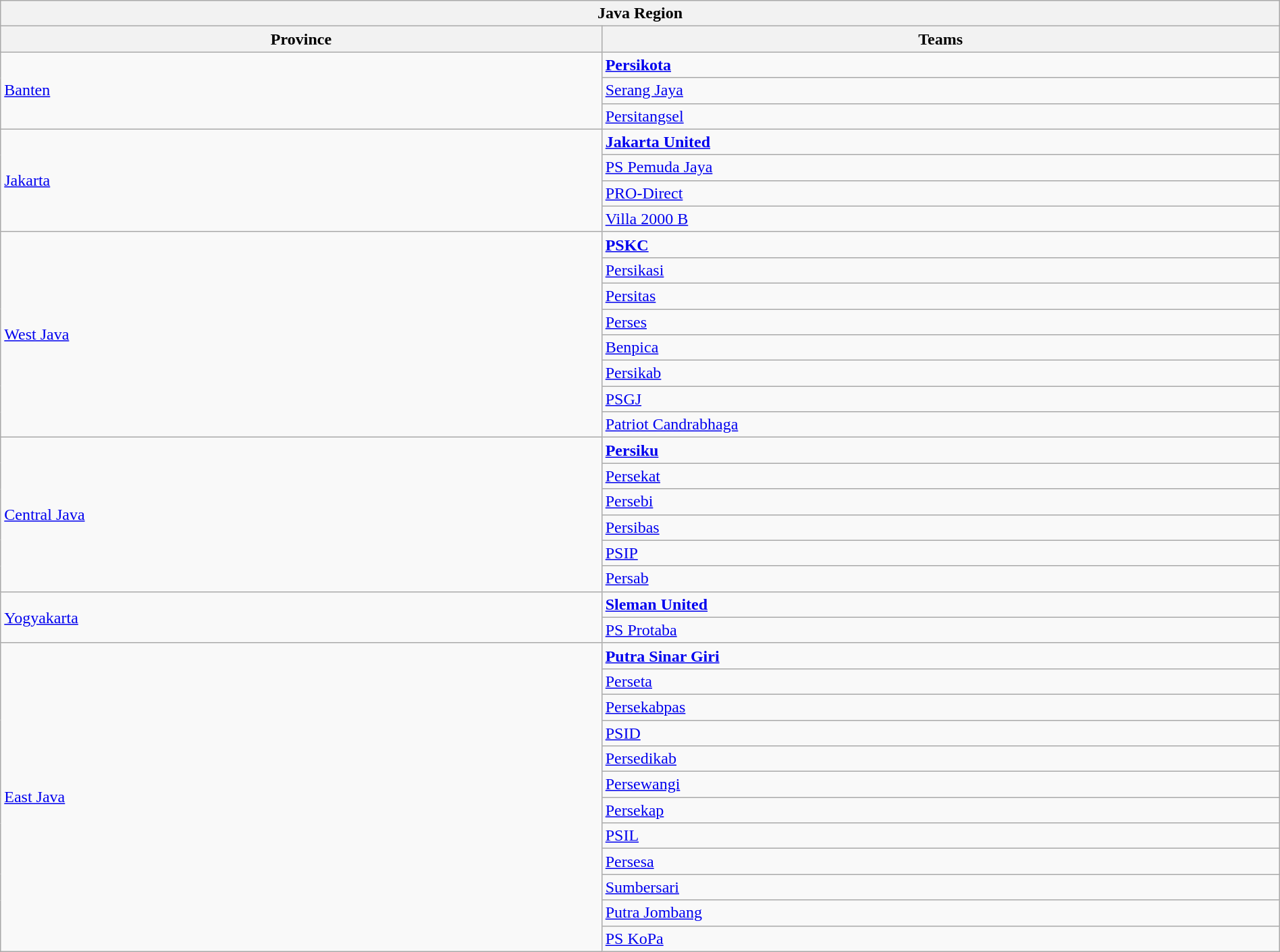<table class="wikitable sortable" style="width:100%;">
<tr>
<th colspan="2"><strong>Java Region</strong></th>
</tr>
<tr>
<th style="width:47%;">Province</th>
<th style="width:53%;">Teams</th>
</tr>
<tr>
<td rowspan="3"> <a href='#'>Banten</a></td>
<td><strong><a href='#'>Persikota</a></strong></td>
</tr>
<tr>
<td><a href='#'>Serang Jaya</a></td>
</tr>
<tr>
<td><a href='#'>Persitangsel</a></td>
</tr>
<tr>
<td rowspan="4"> <a href='#'>Jakarta</a></td>
<td><strong><a href='#'>Jakarta United</a></strong></td>
</tr>
<tr>
<td><a href='#'>PS Pemuda Jaya</a></td>
</tr>
<tr>
<td><a href='#'>PRO-Direct</a></td>
</tr>
<tr>
<td><a href='#'>Villa 2000 B</a></td>
</tr>
<tr>
<td rowspan="8"> <a href='#'>West Java</a></td>
<td><strong><a href='#'>PSKC</a></strong></td>
</tr>
<tr>
<td><a href='#'>Persikasi</a></td>
</tr>
<tr>
<td><a href='#'>Persitas</a></td>
</tr>
<tr>
<td><a href='#'>Perses</a></td>
</tr>
<tr>
<td><a href='#'>Benpica</a></td>
</tr>
<tr>
<td><a href='#'>Persikab</a></td>
</tr>
<tr>
<td><a href='#'>PSGJ</a></td>
</tr>
<tr>
<td><a href='#'>Patriot Candrabhaga</a></td>
</tr>
<tr>
<td rowspan="6"> <a href='#'>Central Java</a></td>
<td><strong><a href='#'>Persiku</a></strong></td>
</tr>
<tr>
<td><a href='#'>Persekat</a></td>
</tr>
<tr>
<td><a href='#'>Persebi</a></td>
</tr>
<tr>
<td><a href='#'>Persibas</a></td>
</tr>
<tr>
<td><a href='#'>PSIP</a></td>
</tr>
<tr>
<td><a href='#'>Persab</a></td>
</tr>
<tr>
<td rowspan="2"> <a href='#'>Yogyakarta</a></td>
<td><strong><a href='#'>Sleman United</a></strong></td>
</tr>
<tr>
<td><a href='#'>PS Protaba</a></td>
</tr>
<tr>
<td rowspan="12"> <a href='#'>East Java</a></td>
<td><strong><a href='#'>Putra Sinar Giri</a></strong></td>
</tr>
<tr>
<td><a href='#'>Perseta</a></td>
</tr>
<tr>
<td><a href='#'>Persekabpas</a></td>
</tr>
<tr>
<td><a href='#'>PSID</a></td>
</tr>
<tr>
<td><a href='#'>Persedikab</a></td>
</tr>
<tr>
<td><a href='#'>Persewangi</a></td>
</tr>
<tr>
<td><a href='#'>Persekap</a></td>
</tr>
<tr>
<td><a href='#'>PSIL</a></td>
</tr>
<tr>
<td><a href='#'>Persesa</a></td>
</tr>
<tr>
<td><a href='#'>Sumbersari</a></td>
</tr>
<tr>
<td><a href='#'>Putra Jombang</a></td>
</tr>
<tr>
<td><a href='#'>PS KoPa</a></td>
</tr>
</table>
